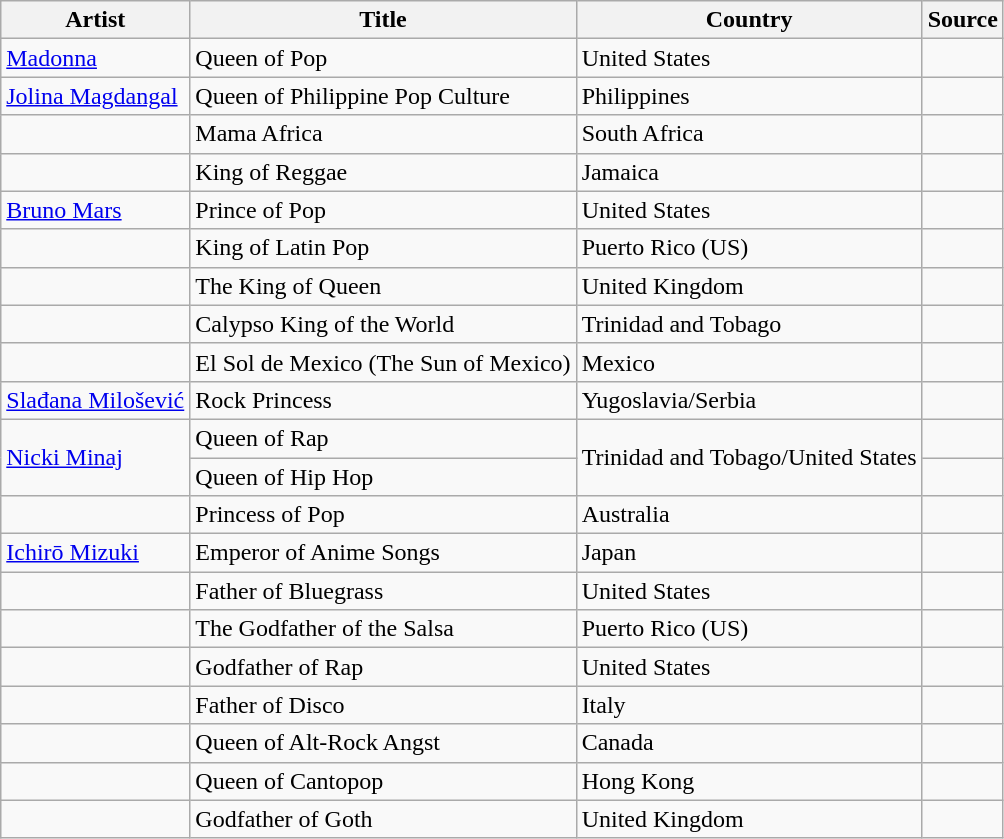<table class="wikitable sortable">
<tr>
<th>Artist</th>
<th>Title</th>
<th>Country</th>
<th class="unsortable">Source</th>
</tr>
<tr>
<td><a href='#'>Madonna</a></td>
<td>Queen of Pop</td>
<td>United States</td>
<td></td>
</tr>
<tr>
<td><a href='#'>Jolina Magdangal</a></td>
<td>Queen of Philippine Pop Culture</td>
<td>Philippines</td>
<td></td>
</tr>
<tr>
<td></td>
<td>Mama Africa</td>
<td>South Africa</td>
<td></td>
</tr>
<tr>
<td></td>
<td>King of Reggae</td>
<td>Jamaica</td>
<td></td>
</tr>
<tr>
<td><a href='#'>Bruno Mars</a></td>
<td>Prince of Pop</td>
<td>United States</td>
<td></td>
</tr>
<tr>
<td></td>
<td>King of Latin Pop</td>
<td>Puerto Rico (US)</td>
<td></td>
</tr>
<tr>
<td></td>
<td>The King of Queen</td>
<td>United Kingdom</td>
<td></td>
</tr>
<tr>
<td></td>
<td>Calypso King of the World</td>
<td>Trinidad and Tobago</td>
<td></td>
</tr>
<tr>
<td></td>
<td>El Sol de Mexico (The Sun of Mexico)</td>
<td>Mexico</td>
<td></td>
</tr>
<tr>
<td><a href='#'>Slađana Milošević</a></td>
<td>Rock Princess</td>
<td>Yugoslavia/Serbia</td>
<td></td>
</tr>
<tr>
<td rowspan="2"><a href='#'>Nicki Minaj</a></td>
<td>Queen of Rap</td>
<td rowspan="2">Trinidad and Tobago/United States</td>
<td></td>
</tr>
<tr>
<td>Queen of Hip Hop</td>
<td></td>
</tr>
<tr>
<td></td>
<td>Princess of Pop</td>
<td>Australia</td>
<td></td>
</tr>
<tr>
<td><a href='#'>Ichirō Mizuki</a></td>
<td>Emperor of Anime Songs</td>
<td>Japan</td>
<td></td>
</tr>
<tr>
<td></td>
<td>Father of Bluegrass</td>
<td>United States</td>
<td></td>
</tr>
<tr>
<td></td>
<td>The Godfather of the Salsa</td>
<td>Puerto Rico (US)</td>
<td></td>
</tr>
<tr>
<td></td>
<td>Godfather of Rap</td>
<td>United States</td>
<td></td>
</tr>
<tr>
<td></td>
<td>Father of Disco</td>
<td>Italy</td>
<td></td>
</tr>
<tr>
<td></td>
<td>Queen of Alt-Rock Angst</td>
<td>Canada</td>
<td></td>
</tr>
<tr>
<td></td>
<td>Queen of Cantopop</td>
<td>Hong Kong</td>
<td></td>
</tr>
<tr>
<td></td>
<td>Godfather of Goth</td>
<td>United Kingdom</td>
<td></td>
</tr>
</table>
